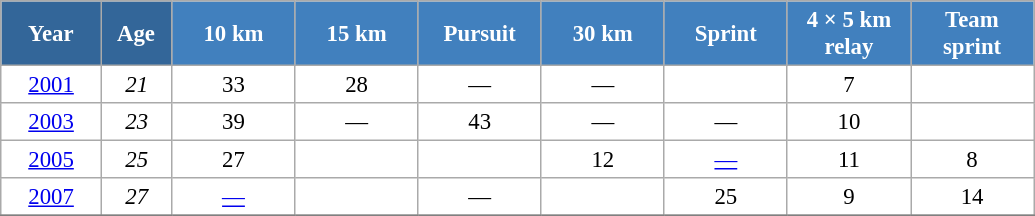<table class="wikitable" style="font-size:95%; text-align:center; border:grey solid 1px; border-collapse:collapse; background:#ffffff;">
<tr>
<th style="background-color:#369; color:white; width:60px;"> Year </th>
<th style="background-color:#369; color:white; width:40px;"> Age </th>
<th style="background-color:#4180be; color:white; width:75px;"> 10 km </th>
<th style="background-color:#4180be; color:white; width:75px;"> 15 km </th>
<th style="background-color:#4180be; color:white; width:75px;"> Pursuit </th>
<th style="background-color:#4180be; color:white; width:75px;"> 30 km </th>
<th style="background-color:#4180be; color:white; width:75px;"> Sprint </th>
<th style="background-color:#4180be; color:white; width:75px;"> 4 × 5 km <br> relay </th>
<th style="background-color:#4180be; color:white; width:75px;"> Team <br> sprint </th>
</tr>
<tr>
<td><a href='#'>2001</a></td>
<td><em>21</em></td>
<td>33</td>
<td>28</td>
<td>—</td>
<td>—</td>
<td></td>
<td>7</td>
<td></td>
</tr>
<tr>
<td><a href='#'>2003</a></td>
<td><em>23</em></td>
<td>39</td>
<td>—</td>
<td>43</td>
<td>—</td>
<td>—</td>
<td>10</td>
<td></td>
</tr>
<tr>
<td><a href='#'>2005</a></td>
<td><em>25</em></td>
<td>27</td>
<td></td>
<td></td>
<td>12</td>
<td><a href='#'>—</a></td>
<td>11</td>
<td>8</td>
</tr>
<tr>
<td><a href='#'>2007</a></td>
<td><em>27</em></td>
<td><a href='#'>—</a></td>
<td></td>
<td>—</td>
<td></td>
<td>25</td>
<td>9</td>
<td>14</td>
</tr>
<tr>
</tr>
</table>
